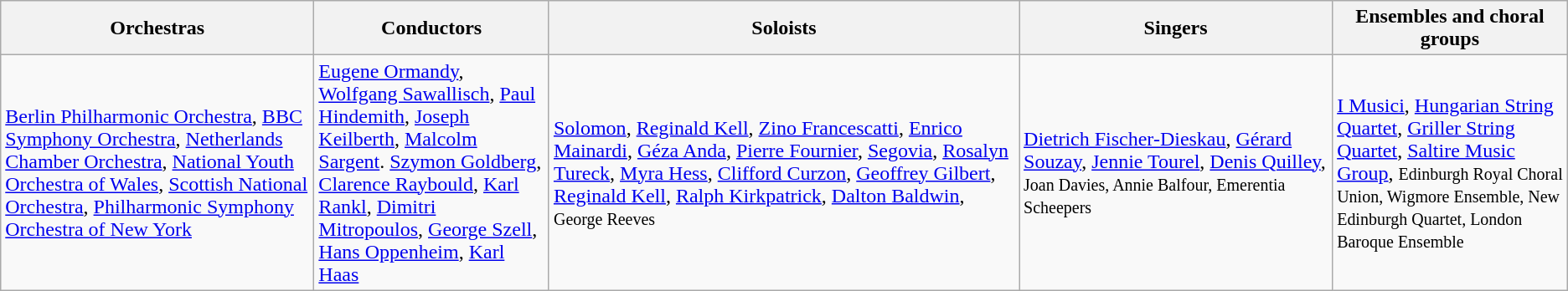<table class="wikitable toptextcells">
<tr class="hintergrundfarbe5">
<th style="width:20%;">Orchestras</th>
<th style="width:15%;">Conductors</th>
<th style="width:30%;">Soloists</th>
<th style="width:20%;">Singers</th>
<th style="width:15%;">Ensembles and choral groups</th>
</tr>
<tr>
<td><a href='#'>Berlin Philharmonic Orchestra</a>, <a href='#'>BBC Symphony Orchestra</a>, <a href='#'>Netherlands Chamber Orchestra</a>, <a href='#'>National Youth Orchestra of Wales</a>, <a href='#'>Scottish National Orchestra</a>, <a href='#'>Philharmonic Symphony Orchestra of New York</a></td>
<td><a href='#'>Eugene Ormandy</a>, <a href='#'>Wolfgang Sawallisch</a>, <a href='#'>Paul Hindemith</a>, <a href='#'>Joseph Keilberth</a>, <a href='#'>Malcolm Sargent</a>. <a href='#'>Szymon Goldberg</a>, <a href='#'>Clarence Raybould</a>, <a href='#'>Karl Rankl</a>, <a href='#'>Dimitri Mitropoulos</a>, <a href='#'>George Szell</a>, <a href='#'>Hans Oppenheim</a>, <a href='#'>Karl Haas</a></td>
<td><a href='#'>Solomon</a>, <a href='#'>Reginald Kell</a>, <a href='#'>Zino Francescatti</a>, <a href='#'>Enrico Mainardi</a>, <a href='#'>Géza Anda</a>, <a href='#'>Pierre Fournier</a>, <a href='#'>Segovia</a>, <a href='#'>Rosalyn Tureck</a>, <a href='#'>Myra Hess</a>, <a href='#'>Clifford Curzon</a>, <a href='#'>Geoffrey Gilbert</a>, <a href='#'>Reginald Kell</a>, <a href='#'>Ralph Kirkpatrick</a>, <a href='#'>Dalton Baldwin</a>, <small>George Reeves</small></td>
<td><a href='#'>Dietrich Fischer-Dieskau</a>, <a href='#'>Gérard Souzay</a>, <a href='#'>Jennie Tourel</a>, <a href='#'>Denis Quilley</a>, <small>Joan Davies, Annie Balfour, Emerentia Scheepers</small></td>
<td><a href='#'>I Musici</a>, <a href='#'>Hungarian String Quartet</a>, <a href='#'>Griller String Quartet</a>,  <a href='#'>Saltire Music Group</a>, <small>Edinburgh Royal Choral Union, Wigmore Ensemble, New Edinburgh Quartet, London Baroque Ensemble</small></td>
</tr>
</table>
